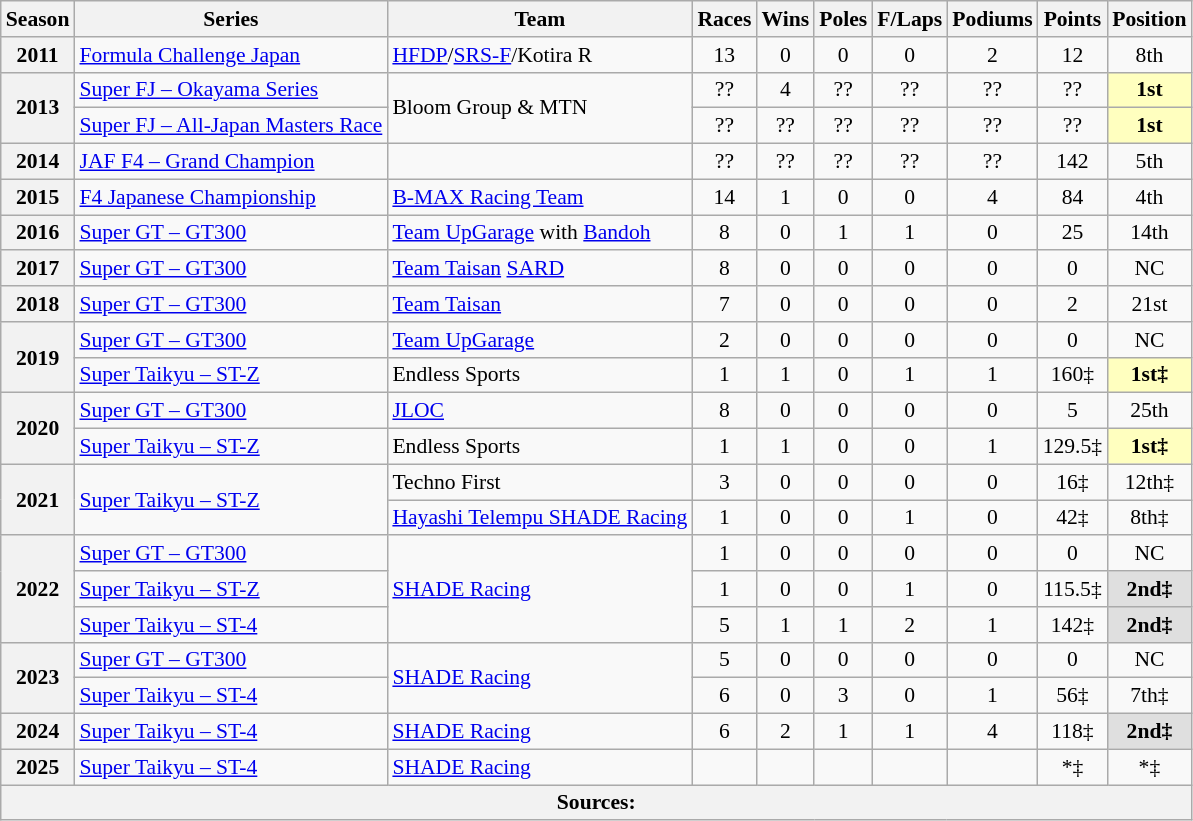<table class="wikitable" style="font-size: 90%; text-align:center">
<tr>
<th>Season</th>
<th>Series</th>
<th>Team</th>
<th>Races</th>
<th>Wins</th>
<th>Poles</th>
<th>F/Laps</th>
<th>Podiums</th>
<th>Points</th>
<th>Position</th>
</tr>
<tr>
<th>2011</th>
<td align=left><a href='#'>Formula Challenge Japan</a></td>
<td align=left><a href='#'>HFDP</a>/<a href='#'>SRS-F</a>/Kotira R</td>
<td>13</td>
<td>0</td>
<td>0</td>
<td>0</td>
<td>2</td>
<td>12</td>
<td>8th</td>
</tr>
<tr>
<th rowspan="2">2013</th>
<td align=left><a href='#'>Super FJ – Okayama Series</a></td>
<td align=left rowspan="2">Bloom Group & MTN</td>
<td>??</td>
<td>4</td>
<td>??</td>
<td>??</td>
<td>??</td>
<td>??</td>
<td style="background:#FFFFBF"><strong>1st</strong></td>
</tr>
<tr>
<td align=left><a href='#'>Super FJ – All-Japan Masters Race</a></td>
<td>??</td>
<td>??</td>
<td>??</td>
<td>??</td>
<td>??</td>
<td>??</td>
<td style="background:#FFFFBF"><strong>1st</strong></td>
</tr>
<tr>
<th>2014</th>
<td align=left><a href='#'>JAF F4 – Grand Champion</a></td>
<td align=left></td>
<td>??</td>
<td>??</td>
<td>??</td>
<td>??</td>
<td>??</td>
<td>142</td>
<td>5th</td>
</tr>
<tr>
<th>2015</th>
<td align=left><a href='#'>F4 Japanese Championship</a></td>
<td align=left><a href='#'>B-MAX Racing Team</a></td>
<td>14</td>
<td>1</td>
<td>0</td>
<td>0</td>
<td>4</td>
<td>84</td>
<td>4th</td>
</tr>
<tr>
<th>2016</th>
<td align=left><a href='#'>Super GT – GT300</a></td>
<td align=left><a href='#'>Team UpGarage</a> with <a href='#'>Bandoh</a></td>
<td>8</td>
<td>0</td>
<td>1</td>
<td>1</td>
<td>0</td>
<td>25</td>
<td>14th</td>
</tr>
<tr>
<th>2017</th>
<td align=left><a href='#'>Super GT – GT300</a></td>
<td align=left><a href='#'>Team Taisan</a> <a href='#'>SARD</a></td>
<td>8</td>
<td>0</td>
<td>0</td>
<td>0</td>
<td>0</td>
<td>0</td>
<td>NC</td>
</tr>
<tr>
<th>2018</th>
<td align=left><a href='#'>Super GT – GT300</a></td>
<td align=left><a href='#'>Team Taisan</a></td>
<td>7</td>
<td>0</td>
<td>0</td>
<td>0</td>
<td>0</td>
<td>2</td>
<td>21st</td>
</tr>
<tr>
<th rowspan="2">2019</th>
<td align=left><a href='#'>Super GT – GT300</a></td>
<td align=left><a href='#'>Team UpGarage</a></td>
<td>2</td>
<td>0</td>
<td>0</td>
<td>0</td>
<td>0</td>
<td>0</td>
<td>NC</td>
</tr>
<tr>
<td align=left><a href='#'>Super Taikyu – ST-Z</a></td>
<td align=left>Endless Sports</td>
<td>1</td>
<td>1</td>
<td>0</td>
<td>1</td>
<td>1</td>
<td>160‡</td>
<td style="background:#FFFFBF"><strong>1st‡</strong></td>
</tr>
<tr>
<th rowspan="2">2020</th>
<td align=left><a href='#'>Super GT – GT300</a></td>
<td align=left><a href='#'>JLOC</a></td>
<td>8</td>
<td>0</td>
<td>0</td>
<td>0</td>
<td>0</td>
<td>5</td>
<td>25th</td>
</tr>
<tr>
<td align=left><a href='#'>Super Taikyu – ST-Z</a></td>
<td align=left>Endless Sports</td>
<td>1</td>
<td>1</td>
<td>0</td>
<td>0</td>
<td>1</td>
<td>129.5‡</td>
<td style="background:#FFFFBF"><strong>1st‡</strong></td>
</tr>
<tr>
<th rowspan="2">2021</th>
<td align=left rowspan="2"><a href='#'>Super Taikyu – ST-Z</a></td>
<td align=left>Techno First</td>
<td>3</td>
<td>0</td>
<td>0</td>
<td>0</td>
<td>0</td>
<td>16‡</td>
<td>12th‡</td>
</tr>
<tr>
<td align=left><a href='#'>Hayashi Telempu SHADE Racing</a></td>
<td>1</td>
<td>0</td>
<td>0</td>
<td>1</td>
<td>0</td>
<td>42‡</td>
<td>8th‡</td>
</tr>
<tr>
<th rowspan="3">2022</th>
<td align=left><a href='#'>Super GT – GT300</a></td>
<td align=left rowspan="3"><a href='#'>SHADE Racing</a></td>
<td>1</td>
<td>0</td>
<td>0</td>
<td>0</td>
<td>0</td>
<td>0</td>
<td>NC</td>
</tr>
<tr>
<td align=left><a href='#'>Super Taikyu – ST-Z</a></td>
<td>1</td>
<td>0</td>
<td>0</td>
<td>1</td>
<td>0</td>
<td>115.5‡</td>
<td style="background:#dfdfdf"><strong>2nd‡</strong></td>
</tr>
<tr>
<td align=left><a href='#'>Super Taikyu – ST-4</a></td>
<td>5</td>
<td>1</td>
<td>1</td>
<td>2</td>
<td>1</td>
<td>142‡</td>
<td style="background:#dfdfdf"><strong>2nd‡</strong></td>
</tr>
<tr>
<th rowspan="2">2023</th>
<td align=left><a href='#'>Super GT – GT300</a></td>
<td align=left rowspan="2"><a href='#'>SHADE Racing</a></td>
<td>5</td>
<td>0</td>
<td>0</td>
<td>0</td>
<td>0</td>
<td>0</td>
<td>NC</td>
</tr>
<tr>
<td align=left><a href='#'>Super Taikyu – ST-4</a></td>
<td>6</td>
<td>0</td>
<td>3</td>
<td>0</td>
<td>1</td>
<td>56‡</td>
<td>7th‡</td>
</tr>
<tr>
<th>2024</th>
<td align=left><a href='#'>Super Taikyu – ST-4</a></td>
<td align=left><a href='#'>SHADE Racing</a></td>
<td>6</td>
<td>2</td>
<td>1</td>
<td>1</td>
<td>4</td>
<td>118‡</td>
<td style="background:#dfdfdf"><strong>2nd‡</strong></td>
</tr>
<tr>
<th>2025</th>
<td align=left><a href='#'>Super Taikyu – ST-4</a></td>
<td align=left><a href='#'>SHADE Racing</a></td>
<td></td>
<td></td>
<td></td>
<td></td>
<td></td>
<td>*‡</td>
<td>*‡</td>
</tr>
<tr>
<th colspan="10">Sources:</th>
</tr>
</table>
